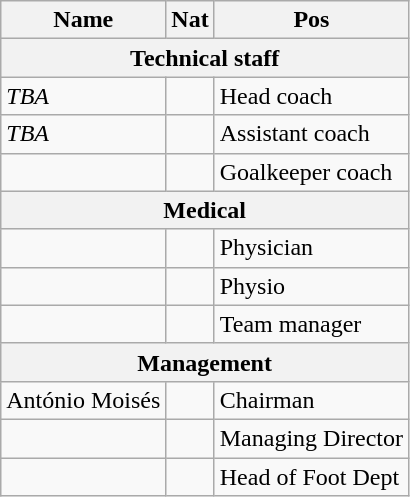<table class="wikitable ve-ce-branchNode ve-ce-tableNode">
<tr>
<th>Name</th>
<th>Nat</th>
<th>Pos</th>
</tr>
<tr>
<th colspan="4">Technical staff</th>
</tr>
<tr>
<td><em>TBA</em></td>
<td></td>
<td>Head coach</td>
</tr>
<tr>
<td><em>TBA</em></td>
<td></td>
<td>Assistant coach</td>
</tr>
<tr>
<td></td>
<td></td>
<td>Goalkeeper coach</td>
</tr>
<tr>
<th colspan="4">Medical</th>
</tr>
<tr>
<td></td>
<td></td>
<td>Physician</td>
</tr>
<tr>
<td></td>
<td></td>
<td>Physio</td>
</tr>
<tr>
<td></td>
<td></td>
<td>Team manager</td>
</tr>
<tr>
<th colspan="4">Management</th>
</tr>
<tr>
<td>António Moisés</td>
<td></td>
<td>Chairman</td>
</tr>
<tr>
<td></td>
<td></td>
<td>Managing Director</td>
</tr>
<tr>
<td></td>
<td></td>
<td>Head of Foot Dept</td>
</tr>
</table>
